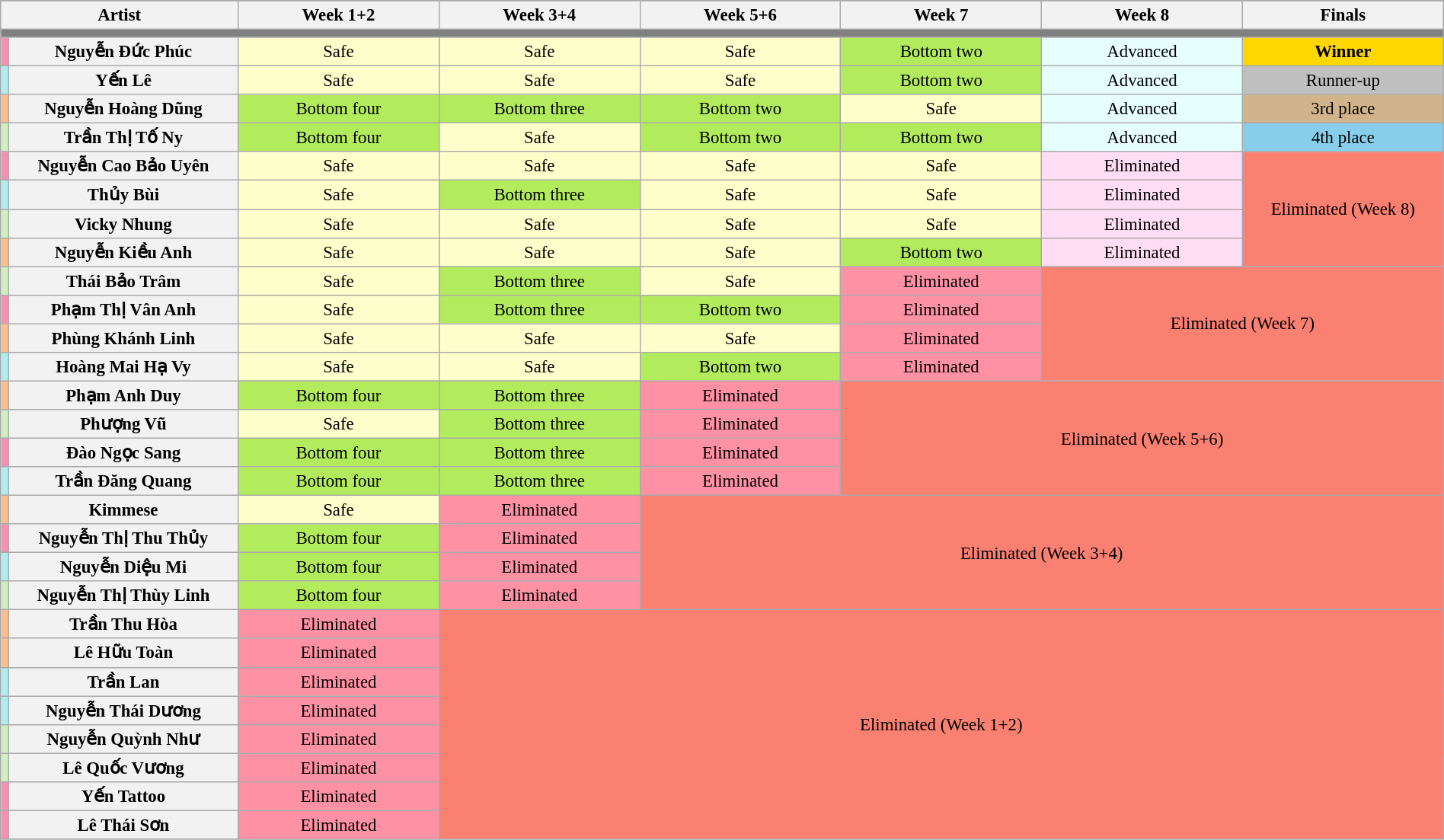<table class="wikitable"  style="text-align:center; font-size:95%; width:100%;">
<tr>
</tr>
<tr>
<th colspan="2">Artist</th>
<th width="14%">Week 1+2</th>
<th width="14%">Week 3+4</th>
<th width="14%">Week 5+6</th>
<th width="14%">Week 7</th>
<th width="14%">Week 8</th>
<th width="14%">Finals</th>
</tr>
<tr>
<th colspan="8" style="background:grey;"></th>
</tr>
<tr>
<td style="background:#F78FB2;"></td>
<th width="16%">Nguyễn Đức Phúc</th>
<td style="background:#FFFFCC;">Safe</td>
<td style="background:#FFFFCC;">Safe</td>
<td style="background:#FFFFCC;">Safe</td>
<td style="background:#B2EC5D;">Bottom two</td>
<td style="background:#E7FEFF;">Advanced</td>
<th style="background:gold;">Winner</th>
</tr>
<tr>
<td style="background:#afeeee;"></td>
<th width="16%">Yến Lê</th>
<td style="background:#FFFFCC;">Safe</td>
<td style="background:#FFFFCC;">Safe</td>
<td style="background:#FFFFCC;">Safe</td>
<td style="background:#B2EC5D;">Bottom two</td>
<td style="background:#E7FEFF;">Advanced</td>
<td style="background:silver;">Runner-up</td>
</tr>
<tr>
<td style="background:#ffbf8c;"></td>
<th width="16%">Nguyễn Hoàng Dũng</th>
<td style="background:#B2EC5D;">Bottom four</td>
<td style="background:#B2EC5D;">Bottom three</td>
<td style="background:#B2EC5D;">Bottom two</td>
<td style="background:#FFFFCC;">Safe</td>
<td style="background:#E7FEFF;">Advanced</td>
<td style="background:tan;">3rd place</td>
</tr>
<tr>
<td style="background:#d0f0c0;"></td>
<th width="16%">Trần Thị Tố Ny</th>
<td style="background:#B2EC5D;">Bottom four</td>
<td style="background:#FFFFCC;">Safe</td>
<td style="background:#B2EC5D;">Bottom two</td>
<td style="background:#B2EC5D;">Bottom two</td>
<td style="background:#E7FEFF;">Advanced</td>
<td style="background:skyblue;">4th place</td>
</tr>
<tr>
<td style="background:#F78FB2;"></td>
<th width="16%">Nguyễn Cao Bảo Uyên</th>
<td style="background:#FFFFCC;">Safe</td>
<td style="background:#FFFFCC;">Safe</td>
<td style="background:#FFFFCC;">Safe</td>
<td style="background:#FFFFCC;">Safe</td>
<td style="background:#FFDDF4;">Eliminated</td>
<td rowspan="4" style="background:salmon;">Eliminated (Week 8)</td>
</tr>
<tr>
<td style="background:#afeeee;"></td>
<th width="16%">Thủy Bùi</th>
<td style="background:#FFFFCC;">Safe</td>
<td style="background:#B2EC5D;">Bottom three</td>
<td style="background:#FFFFCC;">Safe</td>
<td style="background:#FFFFCC;">Safe</td>
<td style="background:#FFDDF4;">Eliminated</td>
</tr>
<tr>
<td style="background:#d0f0c0;"></td>
<th width="16%">Vicky Nhung</th>
<td style="background:#FFFFCC;">Safe</td>
<td style="background:#FFFFCC;">Safe</td>
<td style="background:#FFFFCC;">Safe</td>
<td style="background:#FFFFCC;">Safe</td>
<td style="background:#FFDDF4;">Eliminated</td>
</tr>
<tr>
<td style="background:#ffbf8c;"></td>
<th width="16%">Nguyễn Kiều Anh</th>
<td style="background:#FFFFCC;">Safe</td>
<td style="background:#FFFFCC;">Safe</td>
<td style="background:#FFFFCC;">Safe</td>
<td style="background:#B2EC5D;">Bottom two</td>
<td style="background:#FFDDF4;">Eliminated</td>
</tr>
<tr>
<td style="background:#d0f0c0;"></td>
<th width="16%">Thái Bảo Trâm</th>
<td style="background:#FFFFCC;">Safe</td>
<td style="background:#B2EC5D;">Bottom three</td>
<td style="background:#FFFFCC;">Safe</td>
<td style="background:#FF91A4;">Eliminated</td>
<td rowspan="4" colspan="2" style="background:salmon;">Eliminated (Week 7)</td>
</tr>
<tr>
<td style="background:#F78FB2;"></td>
<th width="16%">Phạm Thị Vân Anh</th>
<td style="background:#FFFFCC;">Safe</td>
<td style="background:#B2EC5D;">Bottom three</td>
<td style="background:#B2EC5D;">Bottom two</td>
<td style="background:#FF91A4;">Eliminated</td>
</tr>
<tr>
<td style="background:#ffbf8c;"></td>
<th width="16%">Phùng Khánh Linh</th>
<td style="background:#FFFFCC;">Safe</td>
<td style="background:#FFFFCC;">Safe</td>
<td style="background:#FFFFCC;">Safe</td>
<td style="background:#FF91A4;">Eliminated</td>
</tr>
<tr>
<td style="background:#afeeee;"></td>
<th width="16%">Hoàng Mai Hạ Vy</th>
<td style="background:#FFFFCC;">Safe</td>
<td style="background:#FFFFCC;">Safe</td>
<td style="background:#B2EC5D;">Bottom two</td>
<td style="background:#FF91A4;">Eliminated</td>
</tr>
<tr>
<td style="background:#ffbf8c;"></td>
<th width="16%">Phạm Anh Duy</th>
<td style="background:#B2EC5D;">Bottom four</td>
<td style="background:#B2EC5D;">Bottom three</td>
<td style="background:#FF91A4;">Eliminated</td>
<td rowspan="4" colspan="3" style="background:salmon;">Eliminated (Week 5+6)</td>
</tr>
<tr>
<td style="background:#d0f0c0;"></td>
<th width="16%">Phượng Vũ</th>
<td style="background:#FFFFCC;">Safe</td>
<td style="background:#B2EC5D;">Bottom three</td>
<td style="background:#FF91A4;">Eliminated</td>
</tr>
<tr>
<td style="background:#F78FB2;"></td>
<th width="16%">Đào Ngọc Sang</th>
<td style="background:#B2EC5D;">Bottom four</td>
<td style="background:#B2EC5D;">Bottom three</td>
<td style="background:#FF91A4;">Eliminated</td>
</tr>
<tr>
<td style="background:#afeeee;"></td>
<th width="16%">Trần Đăng Quang</th>
<td style="background:#B2EC5D;">Bottom four</td>
<td style="background:#B2EC5D;">Bottom three</td>
<td style="background:#FF91A4;">Eliminated</td>
</tr>
<tr>
<td style="background:#ffbf8c;"></td>
<th width="16%">Kimmese</th>
<td style="background:#FFFFCC;">Safe</td>
<td style="background:#FF91A4;">Eliminated</td>
<td rowspan="4" colspan="4" style="background:salmon;">Eliminated (Week 3+4)</td>
</tr>
<tr>
<td style="background:#F78FB2;"></td>
<th width="16%">Nguyễn Thị Thu Thủy</th>
<td style="background:#B2EC5D;">Bottom four</td>
<td style="background:#FF91A4;">Eliminated</td>
</tr>
<tr>
<td style="background:#afeeee;"></td>
<th width="16%">Nguyễn Diệu Mi</th>
<td style="background:#B2EC5D;">Bottom four</td>
<td style="background:#FF91A4;">Eliminated</td>
</tr>
<tr>
<td style="background:#d0f0c0;"></td>
<th width="16%">Nguyễn Thị Thùy Linh</th>
<td style="background:#B2EC5D;">Bottom four</td>
<td style="background:#FF91A4;">Eliminated</td>
</tr>
<tr>
<td style="background:#ffbf8c;"></td>
<th width="16%">Trần Thu Hòa</th>
<td style="background:#FF91A4;">Eliminated</td>
<td rowspan="8" colspan="5" style="background:salmon;">Eliminated (Week 1+2)</td>
</tr>
<tr>
<td style="background:#ffbf8c;"></td>
<th width="16%">Lê Hữu Toàn</th>
<td style="background:#FF91A4;">Eliminated</td>
</tr>
<tr>
<td style="background:#afeeee;"></td>
<th width="16%">Trần Lan</th>
<td style="background:#FF91A4;">Eliminated</td>
</tr>
<tr>
<td style="background:#afeeee;"></td>
<th width="16%">Nguyễn Thái Dương</th>
<td style="background:#FF91A4;">Eliminated</td>
</tr>
<tr>
<td style="background:#d0f0c0;"></td>
<th width="16%">Nguyễn Quỳnh Như</th>
<td style="background:#FF91A4;">Eliminated</td>
</tr>
<tr>
<td style="background:#d0f0c0;"></td>
<th width="16%">Lê Quốc Vương</th>
<td style="background:#FF91A4;">Eliminated</td>
</tr>
<tr>
<td style="background:#F78FB2;"></td>
<th width="16%">Yến Tattoo</th>
<td style="background:#FF91A4;">Eliminated</td>
</tr>
<tr>
<td style="background:#F78FB2;"></td>
<th width="16%">Lê Thái Sơn</th>
<td style="background:#FF91A4;">Eliminated</td>
</tr>
<tr>
</tr>
</table>
